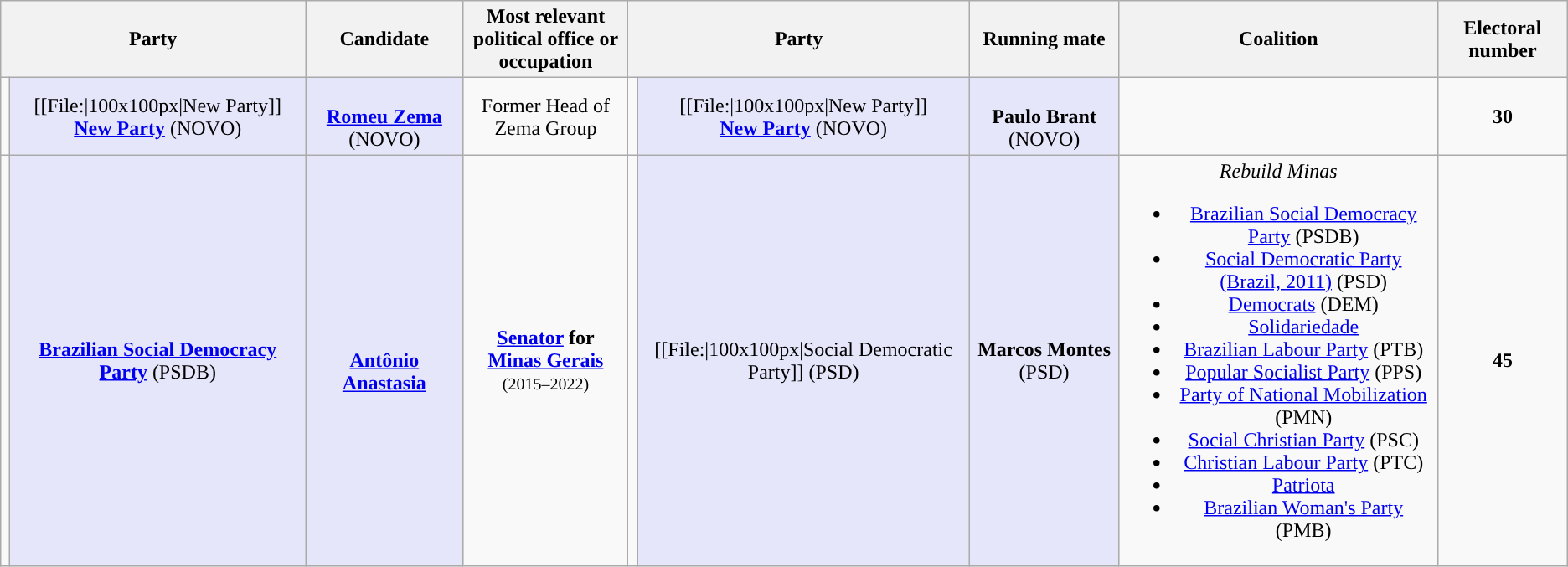<table class="wikitable" style="text-align:center">
<tr>
<th colspan="2">Party</th>
<th>Candidate</th>
<th style="max-width:10em">Most relevant political office or occupation</th>
<th colspan="2">Party</th>
<th>Running mate</th>
<th>Coalition</th>
<th>Electoral number</th>
</tr>
<tr>
<td style="background:"></td>
<td style="background:lavender;" max-width:150px>[[File:|100x100px|New Party]]<br><strong><a href='#'>New Party</a></strong> (NOVO)</td>
<td style="background:lavender;" max-width:150px><br><strong><a href='#'>Romeu Zema</a></strong> (NOVO)</td>
<td style="max-width:10em">Former Head of Zema Group</td>
<td style="background:"></td>
<td style="background:lavender;" max-width:150px>[[File:|100x100px|New Party]]<br><strong><a href='#'>New Party</a></strong> (NOVO)</td>
<td style="background:lavender;" max-width:150px><br><strong>Paulo Brant</strong> (NOVO)</td>
<td></td>
<td><strong>30</strong></td>
</tr>
<tr>
<td style="background:"></td>
<td style="background:lavender;" max-width:150px><strong><a href='#'>Brazilian Social Democracy Party</a></strong> (PSDB)</td>
<td style="background:lavender;" max-width:150px><br><strong><a href='#'>Antônio Anastasia</a></strong></td>
<td style="max-width:10em"><strong><a href='#'>Senator</a> for <a href='#'>Minas Gerais</a></strong><br><small>(2015–2022)</small></td>
<td style="background:"></td>
<td style="background:lavender;" max-width:150px>[[File:|100x100px|Social Democratic Party]] (PSD)</td>
<td style="background:lavender;" max-width:150px><strong>Marcos Montes</strong> (PSD)</td>
<td><em>Rebuild Minas</em><br><ul><li><a href='#'>Brazilian Social Democracy Party</a> (PSDB)</li><li><a href='#'>Social Democratic Party (Brazil, 2011)</a> (PSD)</li><li><a href='#'>Democrats</a> (DEM)</li><li><a href='#'>Solidariedade</a></li><li><a href='#'>Brazilian Labour Party</a> (PTB)</li><li><a href='#'>Popular Socialist Party</a> (PPS)</li><li><a href='#'>Party of National Mobilization</a> (PMN)</li><li><a href='#'>Social Christian Party</a> (PSC)</li><li><a href='#'>Christian Labour Party</a> (PTC)</li><li><a href='#'>Patriota</a></li><li><a href='#'>Brazilian Woman's Party</a> (PMB)</li></ul></td>
<td><strong>45</strong></td>
</tr>
</table>
